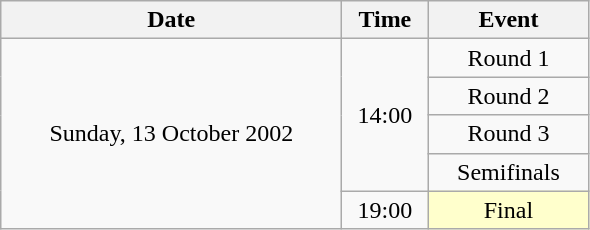<table class = "wikitable" style="text-align:center;">
<tr>
<th width=220>Date</th>
<th width=50>Time</th>
<th width=100>Event</th>
</tr>
<tr>
<td rowspan=5>Sunday, 13 October 2002</td>
<td rowspan=4>14:00</td>
<td>Round 1</td>
</tr>
<tr>
<td>Round 2</td>
</tr>
<tr>
<td>Round 3</td>
</tr>
<tr>
<td>Semifinals</td>
</tr>
<tr>
<td>19:00</td>
<td bgcolor=ffffcc>Final</td>
</tr>
</table>
